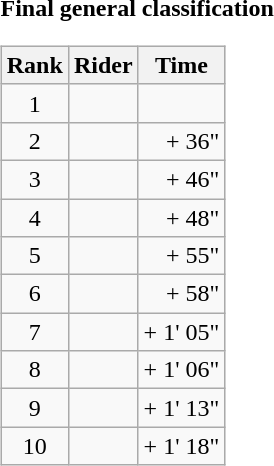<table>
<tr>
<td><strong>Final general classification</strong><br><table class="wikitable">
<tr>
<th scope="col">Rank</th>
<th scope="col">Rider</th>
<th scope="col">Time</th>
</tr>
<tr>
<td style="text-align:center;">1</td>
<td></td>
<td style="text-align:right;"></td>
</tr>
<tr>
<td style="text-align:center;">2</td>
<td></td>
<td style="text-align:right;">+ 36"</td>
</tr>
<tr>
<td style="text-align:center;">3</td>
<td></td>
<td style="text-align:right;">+ 46"</td>
</tr>
<tr>
<td style="text-align:center;">4</td>
<td></td>
<td style="text-align:right;">+ 48"</td>
</tr>
<tr>
<td style="text-align:center;">5</td>
<td></td>
<td style="text-align:right;">+ 55"</td>
</tr>
<tr>
<td style="text-align:center;">6</td>
<td></td>
<td style="text-align:right;">+ 58"</td>
</tr>
<tr>
<td style="text-align:center;">7</td>
<td></td>
<td style="text-align:right;">+ 1' 05"</td>
</tr>
<tr>
<td style="text-align:center;">8</td>
<td></td>
<td style="text-align:right;">+ 1' 06"</td>
</tr>
<tr>
<td style="text-align:center;">9</td>
<td></td>
<td style="text-align:right;">+ 1' 13"</td>
</tr>
<tr>
<td style="text-align:center;">10</td>
<td></td>
<td style="text-align:right;">+ 1' 18"</td>
</tr>
</table>
</td>
</tr>
</table>
